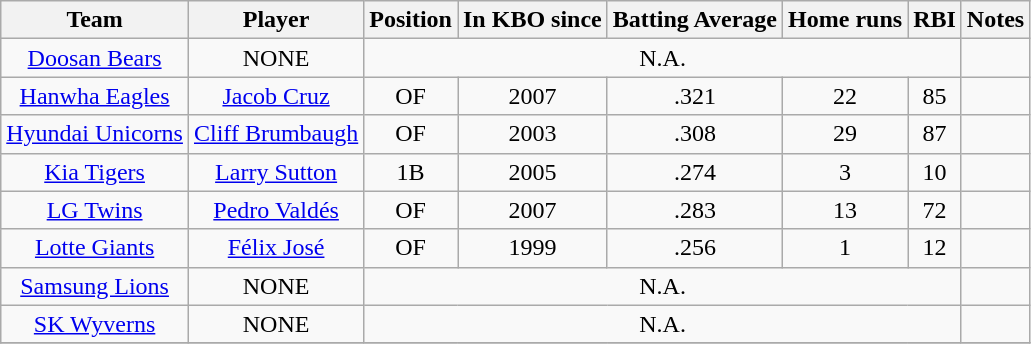<table class="wikitable sortable" style="text-align:center;">
<tr>
<th>Team</th>
<th>Player</th>
<th>Position</th>
<th>In KBO since</th>
<th>Batting Average</th>
<th>Home runs</th>
<th>RBI</th>
<th>Notes</th>
</tr>
<tr>
<td><a href='#'>Doosan Bears</a></td>
<td>NONE</td>
<td colspan="5">N.A.</td>
<td></td>
</tr>
<tr>
<td><a href='#'>Hanwha Eagles</a></td>
<td><a href='#'>Jacob Cruz</a></td>
<td>OF</td>
<td>2007</td>
<td>.321</td>
<td>22</td>
<td>85</td>
<td></td>
</tr>
<tr>
<td><a href='#'>Hyundai Unicorns</a></td>
<td><a href='#'>Cliff Brumbaugh</a></td>
<td>OF</td>
<td>2003</td>
<td>.308</td>
<td>29</td>
<td>87</td>
<td></td>
</tr>
<tr>
<td><a href='#'>Kia Tigers</a></td>
<td><a href='#'>Larry Sutton</a></td>
<td>1B</td>
<td>2005</td>
<td>.274</td>
<td>3</td>
<td>10</td>
<td></td>
</tr>
<tr>
<td><a href='#'>LG Twins</a></td>
<td><a href='#'>Pedro Valdés</a></td>
<td>OF</td>
<td>2007</td>
<td>.283</td>
<td>13</td>
<td>72</td>
<td></td>
</tr>
<tr>
<td><a href='#'>Lotte Giants</a></td>
<td><a href='#'>Félix José</a></td>
<td>OF</td>
<td>1999</td>
<td>.256</td>
<td>1</td>
<td>12</td>
<td></td>
</tr>
<tr>
<td><a href='#'>Samsung Lions</a></td>
<td>NONE</td>
<td colspan="5">N.A.</td>
<td></td>
</tr>
<tr>
<td><a href='#'>SK Wyverns</a></td>
<td>NONE</td>
<td colspan="5">N.A.</td>
<td></td>
</tr>
<tr>
</tr>
</table>
